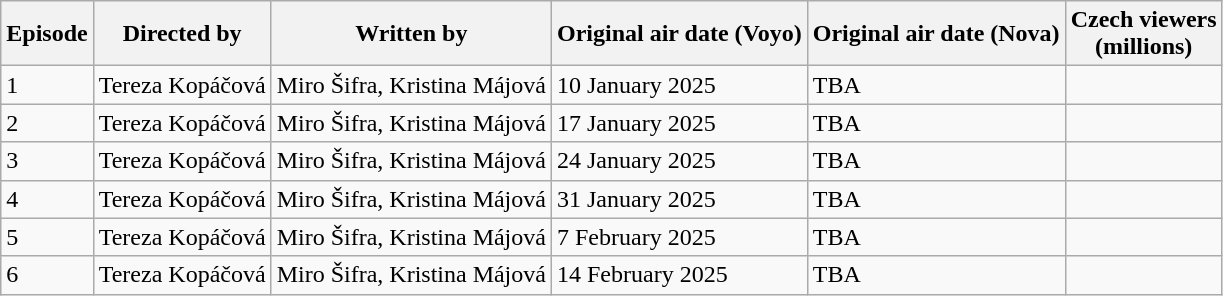<table class="wikitable">
<tr>
<th>Episode</th>
<th>Directed by</th>
<th>Written by</th>
<th>Original air date (Voyo)</th>
<th>Original air date (Nova)</th>
<th>Czech viewers<br>(millions)</th>
</tr>
<tr>
<td>1</td>
<td>Tereza Kopáčová</td>
<td>Miro Šifra, Kristina Májová</td>
<td>10 January 2025</td>
<td>TBA</td>
<td></td>
</tr>
<tr>
<td>2</td>
<td>Tereza Kopáčová</td>
<td>Miro Šifra, Kristina Májová</td>
<td>17 January 2025</td>
<td>TBA</td>
<td></td>
</tr>
<tr>
<td>3</td>
<td>Tereza Kopáčová</td>
<td>Miro Šifra, Kristina Májová</td>
<td>24 January 2025</td>
<td>TBA</td>
<td></td>
</tr>
<tr>
<td>4</td>
<td>Tereza Kopáčová</td>
<td>Miro Šifra, Kristina Májová</td>
<td>31 January 2025</td>
<td>TBA</td>
<td></td>
</tr>
<tr>
<td>5</td>
<td>Tereza Kopáčová</td>
<td>Miro Šifra, Kristina Májová</td>
<td>7 February 2025</td>
<td>TBA</td>
<td></td>
</tr>
<tr>
<td>6</td>
<td>Tereza Kopáčová</td>
<td>Miro Šifra, Kristina Májová</td>
<td>14 February 2025</td>
<td>TBA</td>
<td></td>
</tr>
</table>
